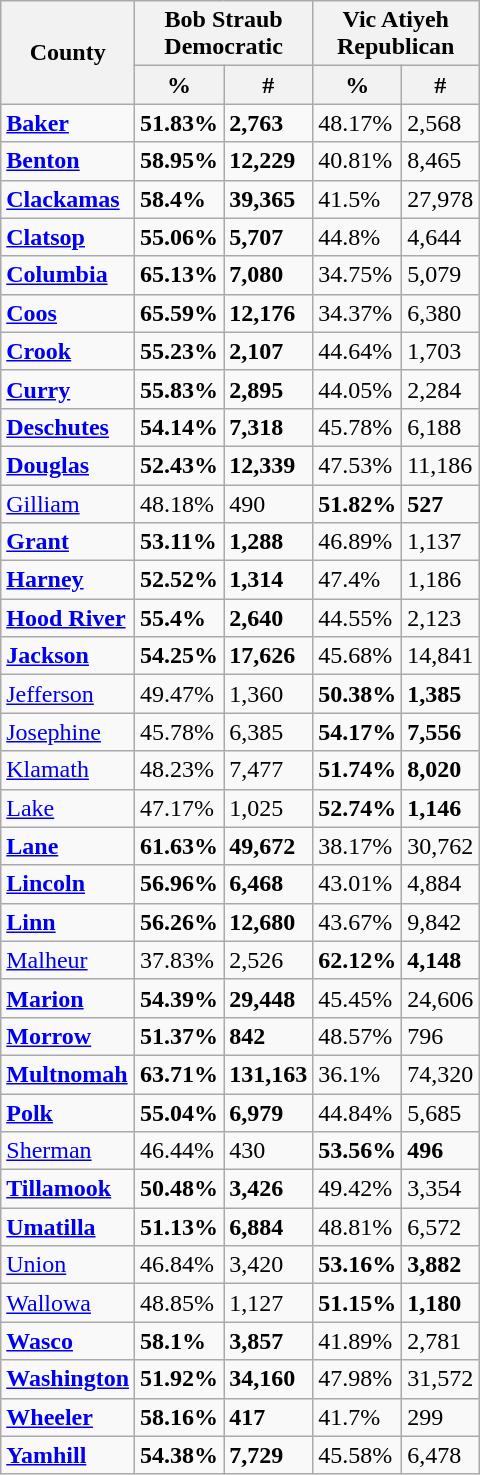<table class="wikitable sortable">
<tr>
<th rowspan="2">County</th>
<th colspan="2">Bob Straub<br>Democratic</th>
<th colspan="2">Vic Atiyeh<br>Republican</th>
</tr>
<tr>
<th>%</th>
<th>#</th>
<th>%</th>
<th>#</th>
</tr>
<tr>
<td><strong><a href='#'>Baker</a></strong></td>
<td><strong>51.83%</strong></td>
<td><strong>2,763</strong></td>
<td>48.17%</td>
<td>2,568</td>
</tr>
<tr>
<td><strong><a href='#'>Benton</a></strong></td>
<td><strong>58.95%</strong></td>
<td><strong>12,229</strong></td>
<td>40.81%</td>
<td>8,465</td>
</tr>
<tr>
<td><strong><a href='#'>Clackamas</a></strong></td>
<td><strong>58.4%</strong></td>
<td><strong>39,365</strong></td>
<td>41.5%</td>
<td>27,978</td>
</tr>
<tr>
<td><strong><a href='#'>Clatsop</a></strong></td>
<td><strong>55.06%</strong></td>
<td><strong>5,707</strong></td>
<td>44.8%</td>
<td>4,644</td>
</tr>
<tr>
<td><strong><a href='#'>Columbia</a></strong></td>
<td><strong>65.13%</strong></td>
<td><strong>7,080</strong></td>
<td>34.75%</td>
<td>5,079</td>
</tr>
<tr>
<td><strong><a href='#'>Coos</a></strong></td>
<td><strong>65.59%</strong></td>
<td><strong>12,176</strong></td>
<td>34.37%</td>
<td>6,380</td>
</tr>
<tr>
<td><strong><a href='#'>Crook</a></strong></td>
<td><strong>55.23%</strong></td>
<td><strong>2,107</strong></td>
<td>44.64%</td>
<td>1,703</td>
</tr>
<tr>
<td><strong><a href='#'>Curry</a></strong></td>
<td><strong>55.83%</strong></td>
<td><strong>2,895</strong></td>
<td>44.05%</td>
<td>2,284</td>
</tr>
<tr>
<td><strong><a href='#'>Deschutes</a></strong></td>
<td><strong>54.14%</strong></td>
<td><strong>7,318</strong></td>
<td>45.78%</td>
<td>6,188</td>
</tr>
<tr>
<td><strong><a href='#'>Douglas</a></strong></td>
<td><strong>52.43%</strong></td>
<td><strong>12,339</strong></td>
<td>47.53%</td>
<td>11,186</td>
</tr>
<tr>
<td><a href='#'>Gilliam</a></td>
<td>48.18%</td>
<td>490</td>
<td><strong>51.82%</strong></td>
<td><strong>527</strong></td>
</tr>
<tr>
<td><strong><a href='#'>Grant</a></strong></td>
<td><strong>53.11%</strong></td>
<td><strong>1,288</strong></td>
<td>46.89%</td>
<td>1,137</td>
</tr>
<tr>
<td><strong><a href='#'>Harney</a></strong></td>
<td><strong>52.52%</strong></td>
<td><strong>1,314</strong></td>
<td>47.4%</td>
<td>1,186</td>
</tr>
<tr>
<td><strong><a href='#'>Hood River</a></strong></td>
<td><strong>55.4%</strong></td>
<td><strong>2,640</strong></td>
<td>44.55%</td>
<td>2,123</td>
</tr>
<tr>
<td><strong><a href='#'>Jackson</a></strong></td>
<td><strong>54.25%</strong></td>
<td><strong>17,626</strong></td>
<td>45.68%</td>
<td>14,841</td>
</tr>
<tr>
<td><a href='#'>Jefferson</a></td>
<td>49.47%</td>
<td>1,360</td>
<td><strong>50.38%</strong></td>
<td><strong>1,385</strong></td>
</tr>
<tr>
<td><a href='#'>Josephine</a></td>
<td>45.78%</td>
<td>6,385</td>
<td><strong>54.17%</strong></td>
<td><strong>7,556</strong></td>
</tr>
<tr>
<td><a href='#'>Klamath</a></td>
<td>48.23%</td>
<td>7,477</td>
<td><strong>51.74%</strong></td>
<td><strong>8,020</strong></td>
</tr>
<tr>
<td><a href='#'>Lake</a></td>
<td>47.17%</td>
<td>1,025</td>
<td><strong>52.74%</strong></td>
<td><strong>1,146</strong></td>
</tr>
<tr>
<td><strong><a href='#'>Lane</a></strong></td>
<td><strong>61.63%</strong></td>
<td><strong>49,672</strong></td>
<td>38.17%</td>
<td>30,762</td>
</tr>
<tr>
<td><strong><a href='#'>Lincoln</a></strong></td>
<td><strong>56.96%</strong></td>
<td><strong>6,468</strong></td>
<td>43.01%</td>
<td>4,884</td>
</tr>
<tr>
<td><strong><a href='#'>Linn</a></strong></td>
<td><strong>56.26%</strong></td>
<td><strong>12,680</strong></td>
<td>43.67%</td>
<td>9,842</td>
</tr>
<tr>
<td><a href='#'>Malheur</a></td>
<td>37.83%</td>
<td>2,526</td>
<td><strong>62.12%</strong></td>
<td><strong>4,148</strong></td>
</tr>
<tr>
<td><strong><a href='#'>Marion</a></strong></td>
<td><strong>54.39%</strong></td>
<td><strong>29,448</strong></td>
<td>45.45%</td>
<td>24,606</td>
</tr>
<tr>
<td><strong><a href='#'>Morrow</a></strong></td>
<td><strong>51.37%</strong></td>
<td><strong>842</strong></td>
<td>48.57%</td>
<td>796</td>
</tr>
<tr>
<td><strong><a href='#'>Multnomah</a></strong></td>
<td><strong>63.71%</strong></td>
<td><strong>131,163</strong></td>
<td>36.1%</td>
<td>74,320</td>
</tr>
<tr>
<td><strong><a href='#'>Polk</a></strong></td>
<td><strong>55.04%</strong></td>
<td><strong>6,979</strong></td>
<td>44.84%</td>
<td>5,685</td>
</tr>
<tr>
<td><a href='#'>Sherman</a></td>
<td>46.44%</td>
<td>430</td>
<td><strong>53.56%</strong></td>
<td><strong>496</strong></td>
</tr>
<tr>
<td><strong><a href='#'>Tillamook</a></strong></td>
<td><strong>50.48%</strong></td>
<td><strong>3,426</strong></td>
<td>49.42%</td>
<td>3,354</td>
</tr>
<tr>
<td><strong><a href='#'>Umatilla</a></strong></td>
<td><strong>51.13%</strong></td>
<td><strong>6,884</strong></td>
<td>48.81%</td>
<td>6,572</td>
</tr>
<tr>
<td><a href='#'>Union</a></td>
<td>46.84%</td>
<td>3,420</td>
<td><strong>53.16%</strong></td>
<td><strong>3,882</strong></td>
</tr>
<tr>
<td><a href='#'>Wallowa</a></td>
<td>48.85%</td>
<td>1,127</td>
<td><strong>51.15%</strong></td>
<td><strong>1,180</strong></td>
</tr>
<tr>
<td><strong><a href='#'>Wasco</a></strong></td>
<td><strong>58.1%</strong></td>
<td><strong>3,857</strong></td>
<td>41.89%</td>
<td>2,781</td>
</tr>
<tr>
<td><strong><a href='#'>Washington</a></strong></td>
<td><strong>51.92%</strong></td>
<td><strong>34,160</strong></td>
<td>47.98%</td>
<td>31,572</td>
</tr>
<tr>
<td><strong><a href='#'>Wheeler</a></strong></td>
<td><strong>58.16%</strong></td>
<td><strong>417</strong></td>
<td>41.7%</td>
<td>299</td>
</tr>
<tr>
<td><strong><a href='#'>Yamhill</a></strong></td>
<td><strong>54.38%</strong></td>
<td><strong>7,729</strong></td>
<td>45.58%</td>
<td>6,478</td>
</tr>
</table>
